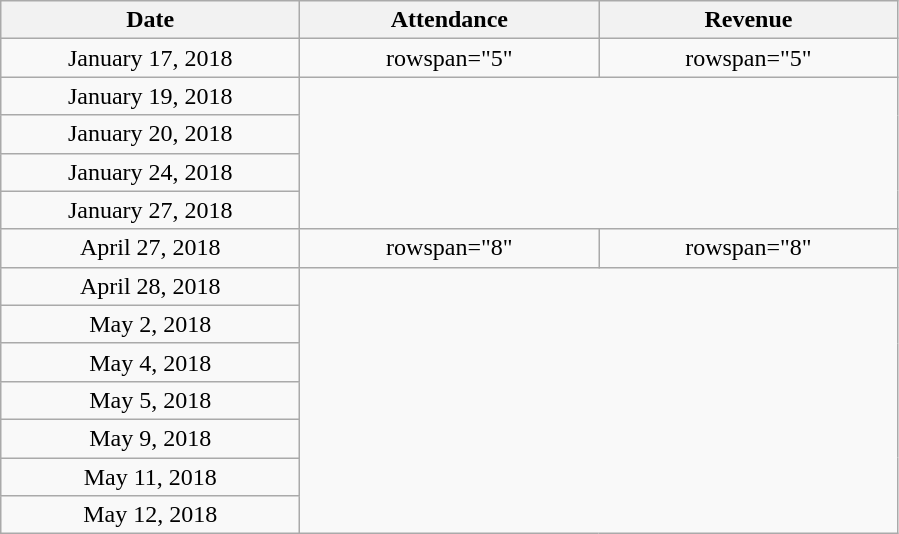<table class="wikitable plainrowheaders" style="text-align:center;">
<tr>
<th scope="col" style="width:12em;">Date</th>
<th scope="col" style="width:12em;">Attendance</th>
<th scope="col" style="width:12em;">Revenue</th>
</tr>
<tr>
<td>January 17, 2018</td>
<td>rowspan="5" </td>
<td>rowspan="5" </td>
</tr>
<tr>
<td>January 19, 2018</td>
</tr>
<tr>
<td>January 20, 2018</td>
</tr>
<tr>
<td>January 24, 2018</td>
</tr>
<tr>
<td>January 27, 2018</td>
</tr>
<tr>
<td>April 27, 2018</td>
<td>rowspan="8" </td>
<td>rowspan="8" </td>
</tr>
<tr>
<td>April 28, 2018</td>
</tr>
<tr>
<td>May 2, 2018</td>
</tr>
<tr>
<td>May 4, 2018</td>
</tr>
<tr>
<td>May 5, 2018</td>
</tr>
<tr>
<td>May 9, 2018</td>
</tr>
<tr>
<td>May 11, 2018</td>
</tr>
<tr>
<td>May 12, 2018</td>
</tr>
</table>
